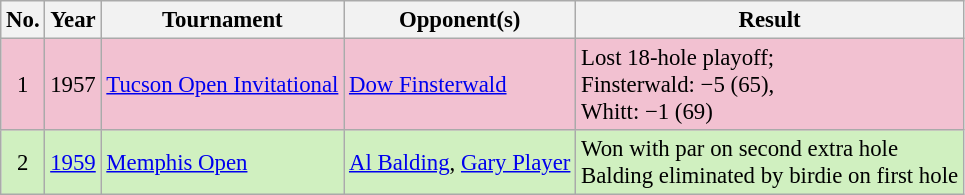<table class="wikitable" style="font-size:95%;">
<tr>
<th>No.</th>
<th>Year</th>
<th>Tournament</th>
<th>Opponent(s)</th>
<th>Result</th>
</tr>
<tr style="background:#F2C1D1;">
<td align=center>1</td>
<td>1957</td>
<td><a href='#'>Tucson Open Invitational</a></td>
<td> <a href='#'>Dow Finsterwald</a></td>
<td>Lost 18-hole playoff;<br>Finsterwald: −5 (65),<br>Whitt: −1 (69)</td>
</tr>
<tr style="background:#D0F0C0;">
<td align=center>2</td>
<td><a href='#'>1959</a></td>
<td><a href='#'>Memphis Open</a></td>
<td> <a href='#'>Al Balding</a>,  <a href='#'>Gary Player</a></td>
<td>Won with par on second extra hole<br>Balding eliminated by birdie on first hole</td>
</tr>
</table>
